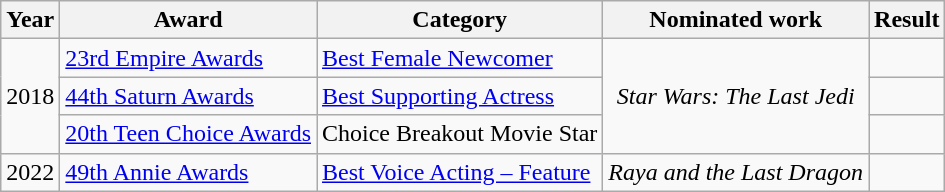<table class="wikitable plainrowheaders sortable">
<tr>
<th scope="col">Year</th>
<th scope="col">Award</th>
<th scope="col">Category</th>
<th scope="col">Nominated work</th>
<th class="unsortable">Result</th>
</tr>
<tr>
<td rowspan="3">2018</td>
<td><a href='#'>23rd Empire Awards</a></td>
<td><a href='#'>Best Female Newcomer</a></td>
<td rowspan="3" scope="row" style="text-align:center;"><em>Star Wars: The Last Jedi</em></td>
<td></td>
</tr>
<tr>
<td><a href='#'>44th Saturn Awards</a></td>
<td><a href='#'>Best Supporting Actress</a></td>
<td></td>
</tr>
<tr>
<td><a href='#'>20th Teen Choice Awards</a></td>
<td>Choice Breakout Movie Star</td>
<td></td>
</tr>
<tr>
<td>2022</td>
<td><a href='#'>49th Annie Awards</a></td>
<td><a href='#'>Best Voice Acting – Feature</a></td>
<td scope="row" style="text-align:center;"><em>Raya and the Last Dragon</em></td>
<td></td>
</tr>
</table>
